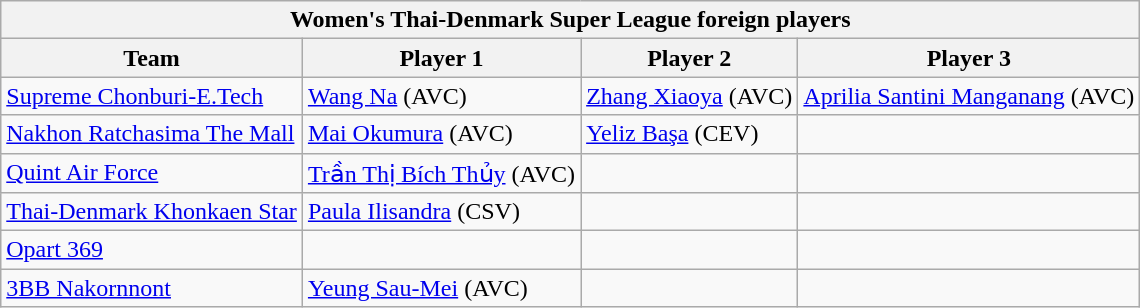<table class="wikitable sortable">
<tr>
<th colspan=4>Women's Thai-Denmark Super League foreign players</th>
</tr>
<tr>
<th>Team</th>
<th>Player 1</th>
<th>Player 2</th>
<th>Player 3</th>
</tr>
<tr>
<td><a href='#'>Supreme Chonburi-E.Tech</a></td>
<td> <a href='#'>Wang Na</a> (AVC)</td>
<td> <a href='#'>Zhang Xiaoya</a> (AVC)</td>
<td> <a href='#'>Aprilia Santini Manganang</a> (AVC)</td>
</tr>
<tr>
<td><a href='#'>Nakhon Ratchasima The Mall</a></td>
<td> <a href='#'>Mai Okumura</a> (AVC)</td>
<td> <a href='#'>Yeliz Başa</a> (CEV)</td>
<td></td>
</tr>
<tr>
<td><a href='#'>Quint Air Force</a></td>
<td> <a href='#'>Trần Thị Bích Thủy</a> (AVC)</td>
<td></td>
<td></td>
</tr>
<tr>
<td><a href='#'>Thai-Denmark Khonkaen Star</a></td>
<td> <a href='#'>Paula Ilisandra</a>  (CSV)</td>
<td></td>
<td></td>
</tr>
<tr>
<td><a href='#'>Opart 369</a></td>
<td></td>
<td></td>
<td></td>
</tr>
<tr>
<td><a href='#'>3BB Nakornnont</a></td>
<td> <a href='#'>Yeung Sau-Mei</a> (AVC)</td>
<td></td>
<td></td>
</tr>
</table>
